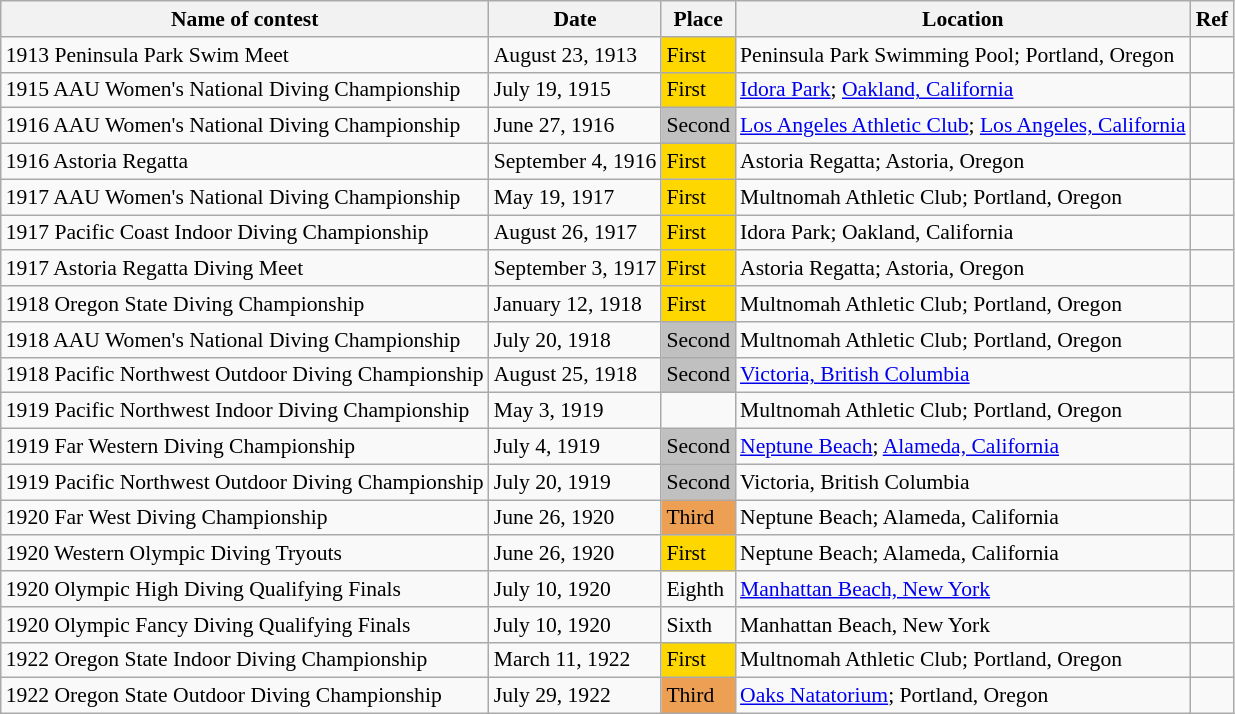<table class="wikitable" style="font-size:90%">
<tr>
<th>Name of contest</th>
<th>Date</th>
<th>Place</th>
<th>Location</th>
<th>Ref</th>
</tr>
<tr>
<td>1913 Peninsula Park Swim Meet</td>
<td>August 23, 1913</td>
<td style="background: gold">First</td>
<td>Peninsula Park Swimming Pool; Portland, Oregon</td>
<td></td>
</tr>
<tr>
<td>1915 AAU Women's National Diving Championship</td>
<td>July 19, 1915</td>
<td style="background: gold">First</td>
<td><a href='#'>Idora Park</a>; <a href='#'>Oakland, California</a></td>
<td></td>
</tr>
<tr>
<td>1916 AAU Women's National Diving Championship</td>
<td>June 27, 1916</td>
<td style="background: silver">Second</td>
<td><a href='#'>Los Angeles Athletic Club</a>; <a href='#'>Los Angeles, California</a></td>
<td></td>
</tr>
<tr>
<td>1916 Astoria Regatta</td>
<td>September 4, 1916</td>
<td style="background: gold">First</td>
<td>Astoria Regatta; Astoria, Oregon</td>
<td></td>
</tr>
<tr>
<td>1917 AAU Women's National Diving Championship</td>
<td>May 19, 1917</td>
<td style="background: gold">First</td>
<td>Multnomah Athletic Club; Portland, Oregon</td>
<td></td>
</tr>
<tr>
<td>1917 Pacific Coast Indoor Diving Championship</td>
<td>August 26, 1917</td>
<td style="background: gold">First</td>
<td>Idora Park; Oakland, California</td>
<td></td>
</tr>
<tr>
<td>1917 Astoria Regatta Diving Meet</td>
<td>September 3, 1917</td>
<td style="background: gold">First</td>
<td>Astoria Regatta; Astoria, Oregon</td>
<td></td>
</tr>
<tr>
<td>1918 Oregon State Diving Championship</td>
<td>January 12, 1918</td>
<td style="background: gold">First</td>
<td>Multnomah Athletic Club; Portland, Oregon</td>
<td></td>
</tr>
<tr>
<td>1918 AAU Women's National Diving Championship</td>
<td>July 20, 1918</td>
<td style="background: silver">Second</td>
<td>Multnomah Athletic Club; Portland, Oregon</td>
<td></td>
</tr>
<tr>
<td>1918 Pacific Northwest Outdoor Diving Championship</td>
<td>August 25, 1918</td>
<td style="background: silver">Second</td>
<td><a href='#'>Victoria, British Columbia</a></td>
<td></td>
</tr>
<tr>
<td>1919 Pacific Northwest Indoor Diving Championship</td>
<td>May 3, 1919</td>
<td></td>
<td>Multnomah Athletic Club; Portland, Oregon</td>
<td></td>
</tr>
<tr>
<td>1919 Far Western Diving Championship</td>
<td>July 4, 1919</td>
<td style="background: silver">Second</td>
<td><a href='#'>Neptune Beach</a>; <a href='#'>Alameda, California</a></td>
<td></td>
</tr>
<tr>
<td>1919 Pacific Northwest Outdoor Diving Championship</td>
<td>July 20, 1919</td>
<td style="background: silver">Second</td>
<td>Victoria, British Columbia</td>
<td></td>
</tr>
<tr>
<td>1920 Far West Diving Championship</td>
<td>June 26, 1920</td>
<td style="background: #ed9f53">Third</td>
<td>Neptune Beach; Alameda, California</td>
<td></td>
</tr>
<tr>
<td>1920 Western Olympic Diving Tryouts</td>
<td>June 26, 1920</td>
<td style="background: gold">First</td>
<td>Neptune Beach; Alameda, California</td>
<td></td>
</tr>
<tr>
<td>1920 Olympic High Diving Qualifying Finals</td>
<td>July 10, 1920</td>
<td>Eighth</td>
<td><a href='#'>Manhattan Beach, New York</a></td>
<td></td>
</tr>
<tr>
<td>1920 Olympic Fancy Diving Qualifying Finals</td>
<td>July 10, 1920</td>
<td>Sixth</td>
<td>Manhattan Beach, New York</td>
<td></td>
</tr>
<tr>
<td>1922 Oregon State Indoor Diving Championship</td>
<td>March 11, 1922</td>
<td style="background: gold">First</td>
<td>Multnomah Athletic Club; Portland, Oregon</td>
<td></td>
</tr>
<tr>
<td>1922 Oregon State Outdoor Diving Championship</td>
<td>July 29, 1922</td>
<td style="background: #ed9f53">Third</td>
<td><a href='#'>Oaks Natatorium</a>; Portland, Oregon</td>
<td></td>
</tr>
</table>
